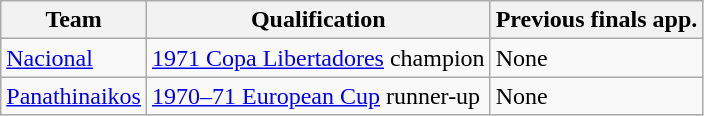<table class="wikitable">
<tr>
<th>Team</th>
<th>Qualification</th>
<th>Previous finals app.</th>
</tr>
<tr>
<td> <a href='#'>Nacional</a></td>
<td><a href='#'>1971 Copa Libertadores</a> champion</td>
<td>None</td>
</tr>
<tr>
<td> <a href='#'>Panathinaikos</a></td>
<td><a href='#'>1970–71 European Cup</a> runner-up</td>
<td>None</td>
</tr>
</table>
